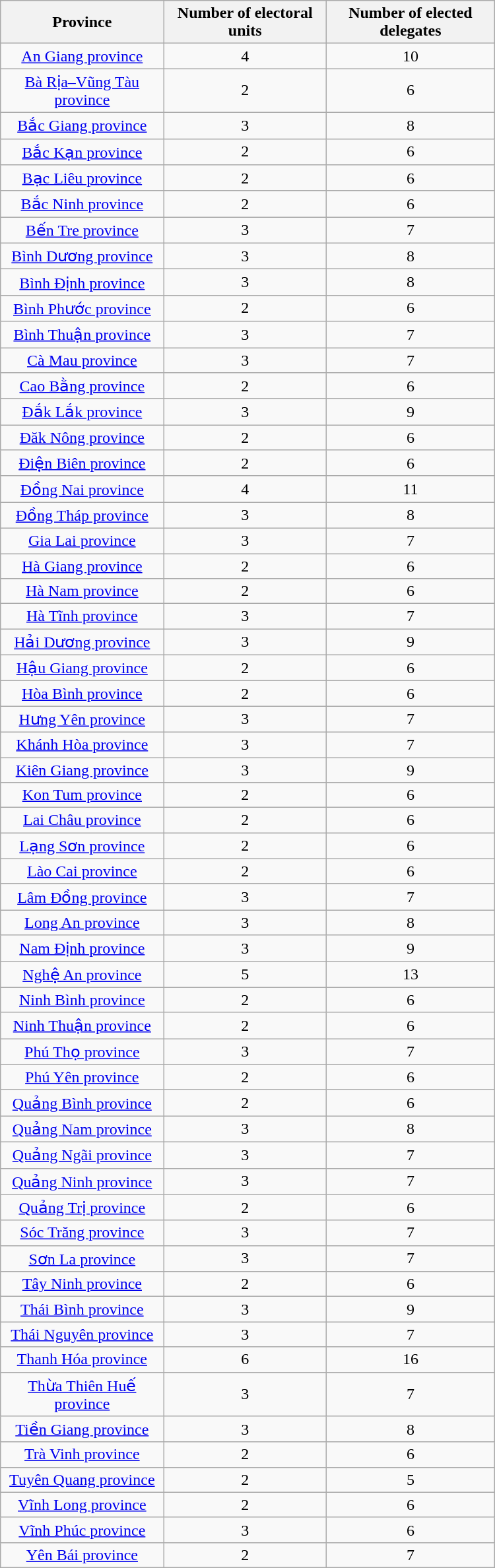<table class="wikitable" style="text-align:center; width:500px;">
<tr>
<th width=60>Province</th>
<th width=60>Number of electoral units</th>
<th width=60>Number of elected delegates</th>
</tr>
<tr>
<td><a href='#'>An Giang province</a></td>
<td>4</td>
<td>10</td>
</tr>
<tr>
<td><a href='#'>Bà Rịa–Vũng Tàu province</a></td>
<td>2</td>
<td>6</td>
</tr>
<tr>
<td><a href='#'>Bắc Giang province</a></td>
<td>3</td>
<td>8</td>
</tr>
<tr>
<td><a href='#'>Bắc Kạn province</a></td>
<td>2</td>
<td>6</td>
</tr>
<tr>
<td><a href='#'>Bạc Liêu province</a></td>
<td>2</td>
<td>6</td>
</tr>
<tr>
<td><a href='#'>Bắc Ninh province</a></td>
<td>2</td>
<td>6</td>
</tr>
<tr>
<td><a href='#'>Bến Tre province</a></td>
<td>3</td>
<td>7</td>
</tr>
<tr>
<td><a href='#'>Bình Dương province</a></td>
<td>3</td>
<td>8</td>
</tr>
<tr>
<td><a href='#'>Bình Định province</a></td>
<td>3</td>
<td>8</td>
</tr>
<tr>
<td><a href='#'>Bình Phước province</a></td>
<td>2</td>
<td>6</td>
</tr>
<tr>
<td><a href='#'>Bình Thuận province</a></td>
<td>3</td>
<td>7</td>
</tr>
<tr>
<td><a href='#'>Cà Mau province</a></td>
<td>3</td>
<td>7</td>
</tr>
<tr>
<td><a href='#'>Cao Bằng province</a></td>
<td>2</td>
<td>6</td>
</tr>
<tr>
<td><a href='#'>Đắk Lắk province</a></td>
<td>3</td>
<td>9</td>
</tr>
<tr>
<td><a href='#'>Đăk Nông province</a></td>
<td>2</td>
<td>6</td>
</tr>
<tr>
<td><a href='#'>Điện Biên province</a></td>
<td>2</td>
<td>6</td>
</tr>
<tr>
<td><a href='#'>Đồng Nai province</a></td>
<td>4</td>
<td>11</td>
</tr>
<tr>
<td><a href='#'>Đồng Tháp province</a></td>
<td>3</td>
<td>8</td>
</tr>
<tr>
<td><a href='#'>Gia Lai province</a></td>
<td>3</td>
<td>7</td>
</tr>
<tr>
<td><a href='#'>Hà Giang province</a></td>
<td>2</td>
<td>6</td>
</tr>
<tr>
<td><a href='#'>Hà Nam province</a></td>
<td>2</td>
<td>6</td>
</tr>
<tr>
<td><a href='#'>Hà Tĩnh province</a></td>
<td>3</td>
<td>7</td>
</tr>
<tr>
<td><a href='#'>Hải Dương province</a></td>
<td>3</td>
<td>9</td>
</tr>
<tr>
<td><a href='#'>Hậu Giang province</a></td>
<td>2</td>
<td>6</td>
</tr>
<tr>
<td><a href='#'>Hòa Bình province</a></td>
<td>2</td>
<td>6</td>
</tr>
<tr>
<td><a href='#'>Hưng Yên province</a></td>
<td>3</td>
<td>7</td>
</tr>
<tr>
<td><a href='#'>Khánh Hòa province</a></td>
<td>3</td>
<td>7</td>
</tr>
<tr>
<td><a href='#'>Kiên Giang province</a></td>
<td>3</td>
<td>9</td>
</tr>
<tr>
<td><a href='#'>Kon Tum province</a></td>
<td>2</td>
<td>6</td>
</tr>
<tr>
<td><a href='#'>Lai Châu province</a></td>
<td>2</td>
<td>6</td>
</tr>
<tr>
<td><a href='#'>Lạng Sơn province</a></td>
<td>2</td>
<td>6</td>
</tr>
<tr>
<td><a href='#'>Lào Cai province</a></td>
<td>2</td>
<td>6</td>
</tr>
<tr>
<td><a href='#'>Lâm Đồng province</a></td>
<td>3</td>
<td>7</td>
</tr>
<tr>
<td><a href='#'>Long An province</a></td>
<td>3</td>
<td>8</td>
</tr>
<tr>
<td><a href='#'>Nam Định province</a></td>
<td>3</td>
<td>9</td>
</tr>
<tr>
<td><a href='#'>Nghệ An province</a></td>
<td>5</td>
<td>13</td>
</tr>
<tr>
<td><a href='#'>Ninh Bình province</a></td>
<td>2</td>
<td>6</td>
</tr>
<tr>
<td><a href='#'>Ninh Thuận province</a></td>
<td>2</td>
<td>6</td>
</tr>
<tr>
<td><a href='#'>Phú Thọ province</a></td>
<td>3</td>
<td>7</td>
</tr>
<tr>
<td><a href='#'>Phú Yên province</a></td>
<td>2</td>
<td>6</td>
</tr>
<tr>
<td><a href='#'>Quảng Bình province</a></td>
<td>2</td>
<td>6</td>
</tr>
<tr>
<td><a href='#'>Quảng Nam province</a></td>
<td>3</td>
<td>8</td>
</tr>
<tr>
<td><a href='#'>Quảng Ngãi province</a></td>
<td>3</td>
<td>7</td>
</tr>
<tr>
<td><a href='#'>Quảng Ninh province</a></td>
<td>3</td>
<td>7</td>
</tr>
<tr>
<td><a href='#'>Quảng Trị province</a></td>
<td>2</td>
<td>6</td>
</tr>
<tr>
<td><a href='#'>Sóc Trăng province</a></td>
<td>3</td>
<td>7</td>
</tr>
<tr>
<td><a href='#'>Sơn La province</a></td>
<td>3</td>
<td>7</td>
</tr>
<tr>
<td><a href='#'>Tây Ninh province</a></td>
<td>2</td>
<td>6</td>
</tr>
<tr>
<td><a href='#'>Thái Bình province</a></td>
<td>3</td>
<td>9</td>
</tr>
<tr>
<td><a href='#'>Thái Nguyên province</a></td>
<td>3</td>
<td>7</td>
</tr>
<tr>
<td><a href='#'>Thanh Hóa province</a></td>
<td>6</td>
<td>16</td>
</tr>
<tr>
<td><a href='#'>Thừa Thiên Huế province</a></td>
<td>3</td>
<td>7</td>
</tr>
<tr>
<td><a href='#'>Tiền Giang province</a></td>
<td>3</td>
<td>8</td>
</tr>
<tr>
<td><a href='#'>Trà Vinh province</a></td>
<td>2</td>
<td>6</td>
</tr>
<tr>
<td><a href='#'>Tuyên Quang province</a></td>
<td>2</td>
<td>5</td>
</tr>
<tr>
<td><a href='#'>Vĩnh Long province</a></td>
<td>2</td>
<td>6</td>
</tr>
<tr>
<td><a href='#'>Vĩnh Phúc province</a></td>
<td>3</td>
<td>6</td>
</tr>
<tr>
<td><a href='#'>Yên Bái province</a></td>
<td>2</td>
<td>7</td>
</tr>
</table>
